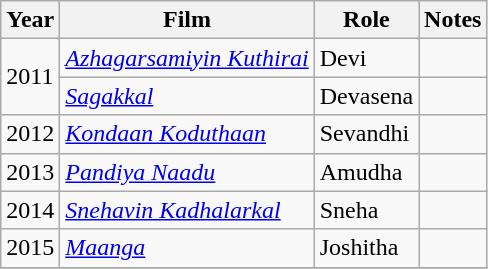<table class="wikitable sortable plainrowheaders">
<tr>
<th>Year</th>
<th>Film</th>
<th>Role</th>
<th>Notes</th>
</tr>
<tr>
<td rowspan="2">2011</td>
<td><em><a href='#'>Azhagarsamiyin Kuthirai</a></em></td>
<td>Devi</td>
<td></td>
</tr>
<tr>
<td><em><a href='#'>Sagakkal</a></em></td>
<td>Devasena</td>
<td></td>
</tr>
<tr>
<td>2012</td>
<td><em><a href='#'>Kondaan Koduthaan</a></em></td>
<td>Sevandhi</td>
<td></td>
</tr>
<tr>
<td>2013</td>
<td><a href='#'><em>Pandiya Naadu</em></a></td>
<td>Amudha</td>
<td></td>
</tr>
<tr>
<td>2014</td>
<td><em><a href='#'>Snehavin Kadhalarkal</a></em></td>
<td>Sneha</td>
<td></td>
</tr>
<tr>
<td>2015</td>
<td><em><a href='#'>Maanga</a></em></td>
<td>Joshitha</td>
<td></td>
</tr>
<tr>
</tr>
</table>
